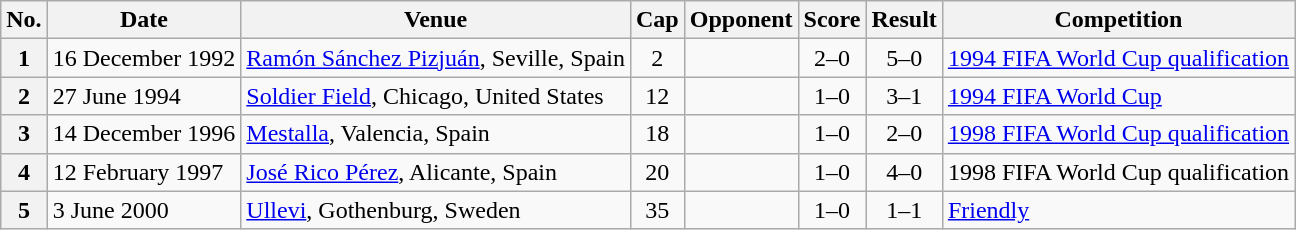<table class="wikitable plainrowheaders sortable">
<tr>
<th scope="col">No.</th>
<th scope="col">Date</th>
<th scope="col">Venue</th>
<th scope="col">Cap</th>
<th scope="col">Opponent</th>
<th scope="col">Score</th>
<th scope="col">Result</th>
<th scope="col">Competition</th>
</tr>
<tr>
<th scope="row" style="text-align:center">1</th>
<td>16 December 1992</td>
<td><a href='#'>Ramón Sánchez Pizjuán</a>, Seville, Spain</td>
<td style="text-align:center">2</td>
<td></td>
<td style="text-align:center">2–0</td>
<td style="text-align:center">5–0</td>
<td><a href='#'>1994 FIFA World Cup qualification</a></td>
</tr>
<tr>
<th scope="row" style="text-align:center">2</th>
<td>27 June 1994</td>
<td><a href='#'>Soldier Field</a>, Chicago, United States</td>
<td style="text-align:center">12</td>
<td></td>
<td style="text-align:center">1–0</td>
<td style="text-align:center">3–1</td>
<td><a href='#'>1994 FIFA World Cup</a></td>
</tr>
<tr>
<th scope="row" style="text-align:center">3</th>
<td>14 December 1996</td>
<td><a href='#'>Mestalla</a>, Valencia, Spain</td>
<td style="text-align:center">18</td>
<td></td>
<td style="text-align:center">1–0</td>
<td style="text-align:center">2–0</td>
<td><a href='#'>1998 FIFA World Cup qualification</a></td>
</tr>
<tr>
<th scope="row" style="text-align:center">4</th>
<td>12 February 1997</td>
<td><a href='#'>José Rico Pérez</a>, Alicante, Spain</td>
<td style="text-align:center">20</td>
<td></td>
<td style="text-align:center">1–0</td>
<td style="text-align:center">4–0</td>
<td>1998 FIFA World Cup qualification</td>
</tr>
<tr>
<th scope="row" style="text-align:center">5</th>
<td>3 June 2000</td>
<td><a href='#'>Ullevi</a>, Gothenburg, Sweden</td>
<td style="text-align:center">35</td>
<td></td>
<td style="text-align:center">1–0</td>
<td style="text-align:center">1–1</td>
<td><a href='#'>Friendly</a></td>
</tr>
</table>
